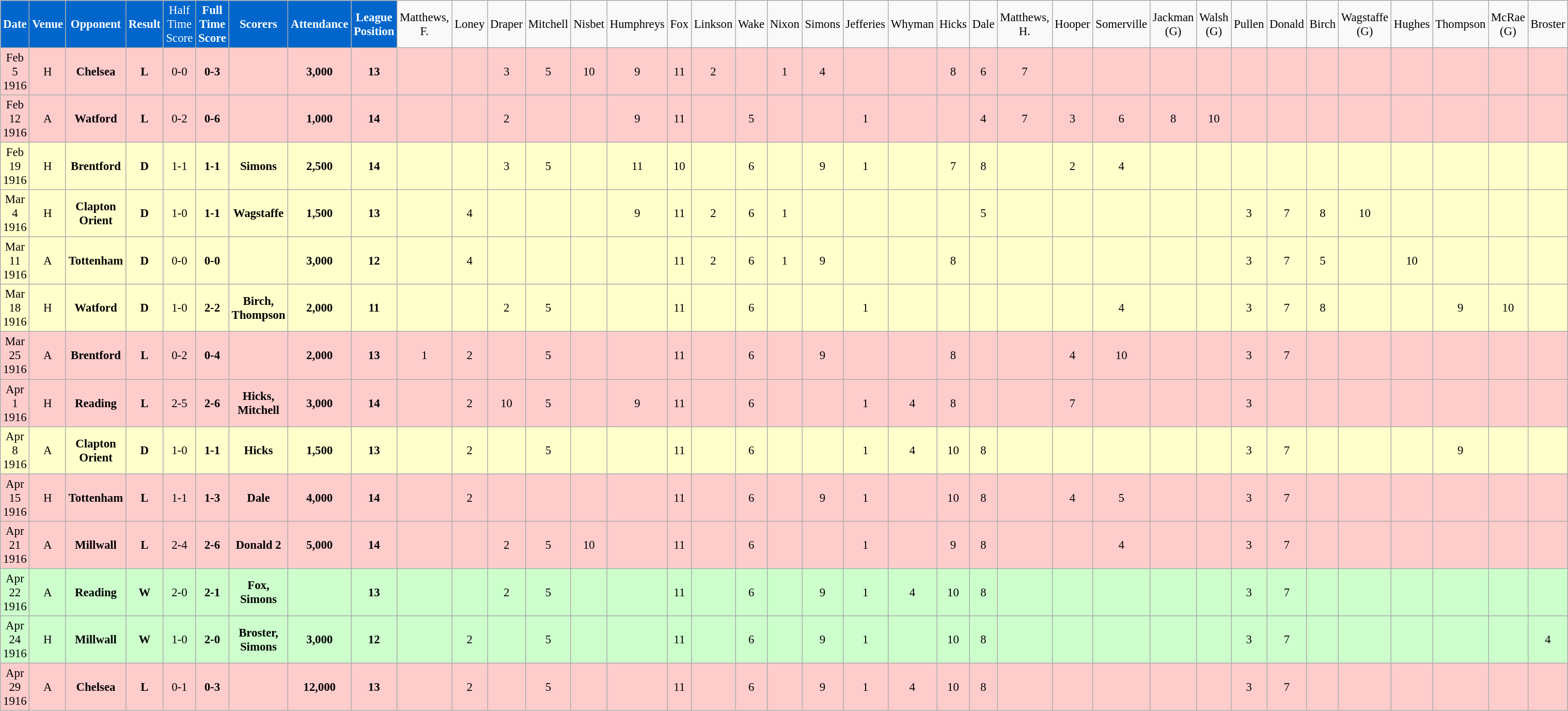<table class="wikitable sortable" style="font-size:95%; text-align:center">
<tr>
<td style="background:#0066CC; color:#FFFFFF; text-align:center;"><strong>Date</strong></td>
<td style="background:#0066CC; color:#FFFFFF; text-align:center;"><strong>Venue</strong></td>
<td style="background:#0066CC; color:#FFFFFF; text-align:center;"><strong>Opponent</strong></td>
<td style="background:#0066CC; color:#FFFFFF; text-align:center;"><strong>Result</strong></td>
<td style="background:#0066CC; color:#FFFFFF; text-align:center;">Half Time Score</td>
<td style="background:#0066CC; color:#FFFFFF; text-align:center;"><strong>Full Time Score</strong></td>
<td style="background:#0066CC; color:#FFFFFF; text-align:center;"><strong>Scorers</strong></td>
<td style="background:#0066CC; color:#FFFFFF; text-align:center;"><strong>Attendance</strong></td>
<td style="background:#0066CC; color:#FFFFFF; text-align:center;"><strong>League Position</strong></td>
<td>Matthews, F.</td>
<td>Loney</td>
<td>Draper</td>
<td>Mitchell</td>
<td>Nisbet</td>
<td>Humphreys</td>
<td>Fox</td>
<td>Linkson</td>
<td>Wake</td>
<td>Nixon</td>
<td>Simons</td>
<td>Jefferies</td>
<td>Whyman</td>
<td>Hicks</td>
<td>Dale</td>
<td>Matthews, H.</td>
<td>Hooper</td>
<td>Somerville</td>
<td>Jackman (G)</td>
<td>Walsh (G)</td>
<td>Pullen</td>
<td>Donald</td>
<td>Birch</td>
<td>Wagstaffe (G)</td>
<td>Hughes</td>
<td>Thompson</td>
<td>McRae (G)</td>
<td>Broster</td>
</tr>
<tr bgcolor="#FFCCCC">
<td>Feb 5 1916</td>
<td>H</td>
<td><strong>Chelsea</strong></td>
<td><strong>L</strong></td>
<td>0-0</td>
<td><strong>0-3</strong></td>
<td></td>
<td><strong>3,000</strong></td>
<td><strong>13</strong></td>
<td></td>
<td></td>
<td>3</td>
<td>5</td>
<td>10</td>
<td>9</td>
<td>11</td>
<td>2</td>
<td></td>
<td>1</td>
<td>4</td>
<td></td>
<td></td>
<td>8</td>
<td>6</td>
<td>7</td>
<td></td>
<td></td>
<td></td>
<td></td>
<td></td>
<td></td>
<td></td>
<td></td>
<td></td>
<td></td>
<td></td>
<td></td>
</tr>
<tr bgcolor="#FFCCCC">
<td>Feb 12 1916</td>
<td>A</td>
<td><strong>Watford</strong></td>
<td><strong>L</strong></td>
<td>0-2</td>
<td><strong>0-6</strong></td>
<td></td>
<td><strong>1,000</strong></td>
<td><strong>14</strong></td>
<td></td>
<td></td>
<td>2</td>
<td></td>
<td></td>
<td>9</td>
<td>11</td>
<td></td>
<td>5</td>
<td></td>
<td></td>
<td>1</td>
<td></td>
<td></td>
<td>4</td>
<td>7</td>
<td>3</td>
<td>6</td>
<td>8</td>
<td>10</td>
<td></td>
<td></td>
<td></td>
<td></td>
<td></td>
<td></td>
<td></td>
<td></td>
</tr>
<tr bgcolor="#FFFFCC">
<td>Feb 19 1916</td>
<td>H</td>
<td><strong>Brentford</strong></td>
<td><strong>D</strong></td>
<td>1-1</td>
<td><strong>1-1</strong></td>
<td><strong>Simons</strong></td>
<td><strong>2,500</strong></td>
<td><strong>14</strong></td>
<td></td>
<td></td>
<td>3</td>
<td>5</td>
<td></td>
<td>11</td>
<td>10</td>
<td></td>
<td>6</td>
<td></td>
<td>9</td>
<td>1</td>
<td></td>
<td>7</td>
<td>8</td>
<td></td>
<td>2</td>
<td>4</td>
<td></td>
<td></td>
<td></td>
<td></td>
<td></td>
<td></td>
<td></td>
<td></td>
<td></td>
<td></td>
</tr>
<tr bgcolor="#FFFFCC">
<td>Mar 4 1916</td>
<td>H</td>
<td><strong>Clapton Orient</strong></td>
<td><strong>D</strong></td>
<td>1-0</td>
<td><strong>1-1</strong></td>
<td><strong>Wagstaffe</strong></td>
<td><strong>1,500</strong></td>
<td><strong>13</strong></td>
<td></td>
<td>4</td>
<td></td>
<td></td>
<td></td>
<td>9</td>
<td>11</td>
<td>2</td>
<td>6</td>
<td>1</td>
<td></td>
<td></td>
<td></td>
<td></td>
<td>5</td>
<td></td>
<td></td>
<td></td>
<td></td>
<td></td>
<td>3</td>
<td>7</td>
<td>8</td>
<td>10</td>
<td></td>
<td></td>
<td></td>
<td></td>
</tr>
<tr bgcolor="#FFFFCC">
<td>Mar 11 1916</td>
<td>A</td>
<td><strong>Tottenham</strong></td>
<td><strong>D</strong></td>
<td>0-0</td>
<td><strong>0-0</strong></td>
<td></td>
<td><strong>3,000</strong></td>
<td><strong>12</strong></td>
<td></td>
<td>4</td>
<td></td>
<td></td>
<td></td>
<td></td>
<td>11</td>
<td>2</td>
<td>6</td>
<td>1</td>
<td>9</td>
<td></td>
<td></td>
<td>8</td>
<td></td>
<td></td>
<td></td>
<td></td>
<td></td>
<td></td>
<td>3</td>
<td>7</td>
<td>5</td>
<td></td>
<td>10</td>
<td></td>
<td></td>
<td></td>
</tr>
<tr bgcolor="#FFFFCC">
<td>Mar 18 1916</td>
<td>H</td>
<td><strong>Watford</strong></td>
<td><strong>D</strong></td>
<td>1-0</td>
<td><strong>2-2</strong></td>
<td><strong>Birch, Thompson</strong></td>
<td><strong>2,000</strong></td>
<td><strong>11</strong></td>
<td></td>
<td></td>
<td>2</td>
<td>5</td>
<td></td>
<td></td>
<td>11</td>
<td></td>
<td>6</td>
<td></td>
<td></td>
<td>1</td>
<td></td>
<td></td>
<td></td>
<td></td>
<td></td>
<td>4</td>
<td></td>
<td></td>
<td>3</td>
<td>7</td>
<td>8</td>
<td></td>
<td></td>
<td>9</td>
<td>10</td>
<td></td>
</tr>
<tr bgcolor="#FFCCCC">
<td>Mar 25 1916</td>
<td>A</td>
<td><strong>Brentford</strong></td>
<td><strong>L</strong></td>
<td>0-2</td>
<td><strong>0-4</strong></td>
<td></td>
<td><strong>2,000</strong></td>
<td><strong>13</strong></td>
<td>1</td>
<td>2</td>
<td></td>
<td>5</td>
<td></td>
<td></td>
<td>11</td>
<td></td>
<td>6</td>
<td></td>
<td>9</td>
<td></td>
<td></td>
<td>8</td>
<td></td>
<td></td>
<td>4</td>
<td>10</td>
<td></td>
<td></td>
<td>3</td>
<td>7</td>
<td></td>
<td></td>
<td></td>
<td></td>
<td></td>
<td></td>
</tr>
<tr bgcolor="#FFCCCC">
<td>Apr 1 1916</td>
<td>H</td>
<td><strong>Reading</strong></td>
<td><strong>L</strong></td>
<td>2-5</td>
<td><strong>2-6</strong></td>
<td><strong>Hicks, Mitchell</strong></td>
<td><strong>3,000</strong></td>
<td><strong>14</strong></td>
<td></td>
<td>2</td>
<td>10</td>
<td>5</td>
<td></td>
<td>9</td>
<td>11</td>
<td></td>
<td>6</td>
<td></td>
<td></td>
<td>1</td>
<td>4</td>
<td>8</td>
<td></td>
<td></td>
<td>7</td>
<td></td>
<td></td>
<td></td>
<td>3</td>
<td></td>
<td></td>
<td></td>
<td></td>
<td></td>
<td></td>
<td></td>
</tr>
<tr bgcolor="#FFFFCC">
<td>Apr 8 1916</td>
<td>A</td>
<td><strong>Clapton Orient</strong></td>
<td><strong>D</strong></td>
<td>1-0</td>
<td><strong>1-1</strong></td>
<td><strong>Hicks</strong></td>
<td><strong>1,500</strong></td>
<td><strong>13</strong></td>
<td></td>
<td>2</td>
<td></td>
<td>5</td>
<td></td>
<td></td>
<td>11</td>
<td></td>
<td>6</td>
<td></td>
<td></td>
<td>1</td>
<td>4</td>
<td>10</td>
<td>8</td>
<td></td>
<td></td>
<td></td>
<td></td>
<td></td>
<td>3</td>
<td>7</td>
<td></td>
<td></td>
<td></td>
<td>9</td>
<td></td>
<td></td>
</tr>
<tr bgcolor="#FFCCCC">
<td>Apr 15 1916</td>
<td>H</td>
<td><strong>Tottenham</strong></td>
<td><strong>L</strong></td>
<td>1-1</td>
<td><strong>1-3</strong></td>
<td><strong>Dale</strong></td>
<td><strong>4,000</strong></td>
<td><strong>14</strong></td>
<td></td>
<td>2</td>
<td></td>
<td></td>
<td></td>
<td></td>
<td>11</td>
<td></td>
<td>6</td>
<td></td>
<td>9</td>
<td>1</td>
<td></td>
<td>10</td>
<td>8</td>
<td></td>
<td>4</td>
<td>5</td>
<td></td>
<td></td>
<td>3</td>
<td>7</td>
<td></td>
<td></td>
<td></td>
<td></td>
<td></td>
<td></td>
</tr>
<tr bgcolor="#FFCCCC">
<td>Apr 21 1916</td>
<td>A</td>
<td><strong>Millwall</strong></td>
<td><strong>L</strong></td>
<td>2-4</td>
<td><strong>2-6</strong></td>
<td><strong>Donald 2</strong></td>
<td><strong>5,000</strong></td>
<td><strong>14</strong></td>
<td></td>
<td></td>
<td>2</td>
<td>5</td>
<td>10</td>
<td></td>
<td>11</td>
<td></td>
<td>6</td>
<td></td>
<td></td>
<td>1</td>
<td></td>
<td>9</td>
<td>8</td>
<td></td>
<td></td>
<td>4</td>
<td></td>
<td></td>
<td>3</td>
<td>7</td>
<td></td>
<td></td>
<td></td>
<td></td>
<td></td>
<td></td>
</tr>
<tr bgcolor="#CCFFCC">
<td>Apr 22 1916</td>
<td>A</td>
<td><strong>Reading</strong></td>
<td><strong>W</strong></td>
<td>2-0</td>
<td><strong>2-1</strong></td>
<td><strong>Fox, Simons</strong></td>
<td></td>
<td><strong>13</strong></td>
<td></td>
<td></td>
<td>2</td>
<td>5</td>
<td></td>
<td></td>
<td>11</td>
<td></td>
<td>6</td>
<td></td>
<td>9</td>
<td>1</td>
<td>4</td>
<td>10</td>
<td>8</td>
<td></td>
<td></td>
<td></td>
<td></td>
<td></td>
<td>3</td>
<td>7</td>
<td></td>
<td></td>
<td></td>
<td></td>
<td></td>
<td></td>
</tr>
<tr bgcolor="#CCFFCC">
<td>Apr 24 1916</td>
<td>H</td>
<td><strong>Millwall</strong></td>
<td><strong>W</strong></td>
<td>1-0</td>
<td><strong>2-0</strong></td>
<td><strong>Broster, Simons</strong></td>
<td><strong>3,000</strong></td>
<td><strong>12</strong></td>
<td></td>
<td>2</td>
<td></td>
<td>5</td>
<td></td>
<td></td>
<td>11</td>
<td></td>
<td>6</td>
<td></td>
<td>9</td>
<td>1</td>
<td></td>
<td>10</td>
<td>8</td>
<td></td>
<td></td>
<td></td>
<td></td>
<td></td>
<td>3</td>
<td>7</td>
<td></td>
<td></td>
<td></td>
<td></td>
<td></td>
<td>4</td>
</tr>
<tr bgcolor="#FFCCCC">
<td>Apr 29 1916</td>
<td>A</td>
<td><strong>Chelsea</strong></td>
<td><strong>L</strong></td>
<td>0-1</td>
<td><strong>0-3</strong></td>
<td></td>
<td><strong>12,000</strong></td>
<td><strong>13</strong></td>
<td></td>
<td>2</td>
<td></td>
<td>5</td>
<td></td>
<td></td>
<td>11</td>
<td></td>
<td>6</td>
<td></td>
<td>9</td>
<td>1</td>
<td>4</td>
<td>10</td>
<td>8</td>
<td></td>
<td></td>
<td></td>
<td></td>
<td></td>
<td>3</td>
<td>7</td>
<td></td>
<td></td>
<td></td>
<td></td>
<td></td>
<td></td>
</tr>
</table>
